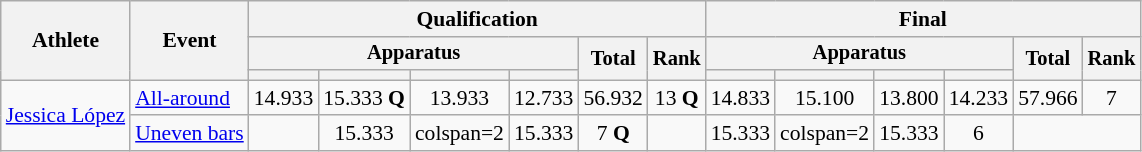<table class="wikitable" style="font-size:90%">
<tr>
<th rowspan=3>Athlete</th>
<th rowspan=3>Event</th>
<th colspan=6>Qualification</th>
<th colspan=6>Final</th>
</tr>
<tr style="font-size:95%">
<th colspan=4>Apparatus</th>
<th rowspan=2>Total</th>
<th rowspan=2>Rank</th>
<th colspan=4>Apparatus</th>
<th rowspan=2>Total</th>
<th rowspan=2>Rank</th>
</tr>
<tr style="font-size:95%">
<th></th>
<th></th>
<th></th>
<th></th>
<th></th>
<th></th>
<th></th>
<th></th>
</tr>
<tr align=center>
<td align=left rowspan=2><a href='#'>Jessica López</a></td>
<td align=left><a href='#'>All-around</a></td>
<td>14.933</td>
<td>15.333 <strong>Q</strong></td>
<td>13.933</td>
<td>12.733</td>
<td>56.932</td>
<td>13 <strong>Q</strong></td>
<td>14.833</td>
<td>15.100</td>
<td>13.800</td>
<td>14.233</td>
<td>57.966</td>
<td>7</td>
</tr>
<tr align=center>
<td align=left><a href='#'>Uneven bars</a></td>
<td></td>
<td>15.333</td>
<td>colspan=2 </td>
<td>15.333</td>
<td>7 <strong>Q</strong></td>
<td></td>
<td>15.333</td>
<td>colspan=2 </td>
<td>15.333</td>
<td>6</td>
</tr>
</table>
